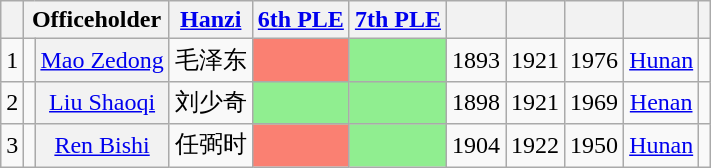<table class="wikitable sortable" style=text-align:center>
<tr>
<th scope=col></th>
<th scope=col colspan="2">Officeholder</th>
<th scope=col><a href='#'>Hanzi</a></th>
<th scope=col><a href='#'>6th PLE</a></th>
<th scope=col><a href='#'>7th PLE</a></th>
<th scope=col></th>
<th scope=col></th>
<th scope=col></th>
<th scope=col></th>
<th scope=col class="unsortable"></th>
</tr>
<tr>
<td>1</td>
<td></td>
<th align="center" scope="row" style="font-weight:normal;"><a href='#'>Mao Zedong</a></th>
<td data-sort-value="4">毛泽东</td>
<td bgcolor = Salmon></td>
<td bgcolor = LightGreen></td>
<td>1893</td>
<td>1921</td>
<td>1976</td>
<td><a href='#'>Hunan</a></td>
<td></td>
</tr>
<tr>
<td>2</td>
<td></td>
<th align="center" scope="row" style="font-weight:normal;"><a href='#'>Liu Shaoqi</a></th>
<td data-sort-value="4">刘少奇</td>
<td bgcolor = LightGreen></td>
<td bgcolor = LightGreen></td>
<td>1898</td>
<td>1921</td>
<td>1969</td>
<td><a href='#'>Henan</a></td>
<td></td>
</tr>
<tr>
<td>3</td>
<td></td>
<th align="center" scope="row" style="font-weight:normal;"><a href='#'>Ren Bishi</a></th>
<td data-sort-value="122">任弼时</td>
<td bgcolor = Salmon></td>
<td bgcolor = LightGreen></td>
<td>1904</td>
<td>1922</td>
<td>1950</td>
<td><a href='#'>Hunan</a></td>
<td></td>
</tr>
</table>
